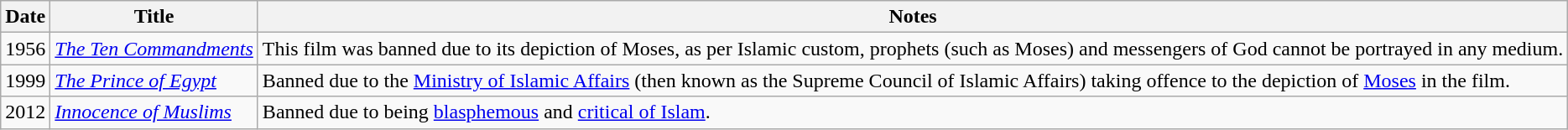<table class="wikitable sortable">
<tr>
<th>Date</th>
<th>Title</th>
<th>Notes</th>
</tr>
<tr>
<td>1956</td>
<td><em><a href='#'>The Ten Commandments</a></em></td>
<td>This film was banned due to its depiction of Moses, as per Islamic custom, prophets (such as Moses) and messengers of God cannot be portrayed in any medium.</td>
</tr>
<tr>
<td>1999</td>
<td><em><a href='#'>The Prince of Egypt</a></em></td>
<td>Banned due to the <a href='#'>Ministry of Islamic Affairs</a> (then known as the Supreme Council of Islamic Affairs) taking offence to the depiction of <a href='#'>Moses</a> in the film.</td>
</tr>
<tr>
<td>2012</td>
<td><em><a href='#'>Innocence of Muslims</a></em></td>
<td>Banned due to being <a href='#'>blasphemous</a> and <a href='#'>critical of Islam</a>.</td>
</tr>
</table>
